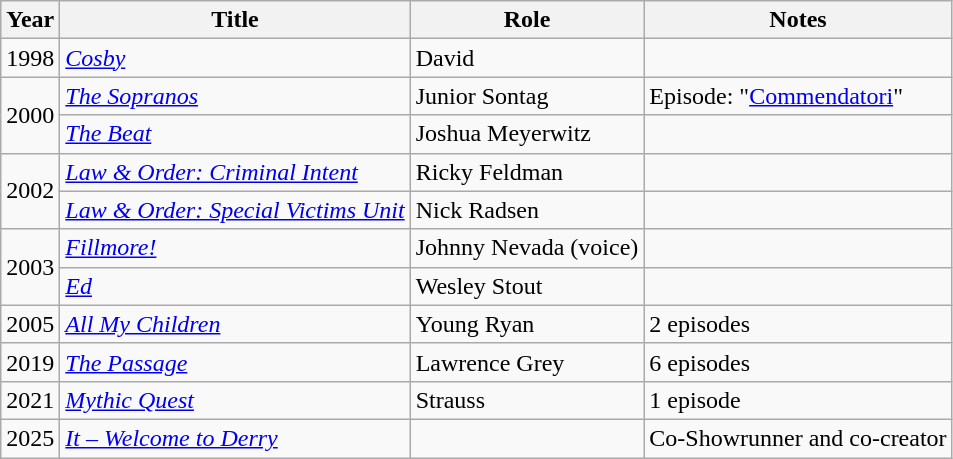<table class="wikitable" border="1">
<tr>
<th>Year</th>
<th>Title</th>
<th>Role</th>
<th>Notes</th>
</tr>
<tr>
<td>1998</td>
<td><em><a href='#'>Cosby</a></em></td>
<td>David</td>
<td></td>
</tr>
<tr>
<td rowspan="2">2000</td>
<td><em><a href='#'>The Sopranos</a></em></td>
<td>Junior Sontag</td>
<td>Episode: "<a href='#'>Commendatori</a>"</td>
</tr>
<tr>
<td><em><a href='#'>The Beat</a></em></td>
<td>Joshua Meyerwitz</td>
<td></td>
</tr>
<tr>
<td rowspan="2">2002</td>
<td><em><a href='#'>Law & Order: Criminal Intent</a></em></td>
<td>Ricky Feldman</td>
<td></td>
</tr>
<tr>
<td><em><a href='#'>Law & Order: Special Victims Unit</a></em></td>
<td>Nick Radsen</td>
<td></td>
</tr>
<tr>
<td rowspan="2">2003</td>
<td><em><a href='#'>Fillmore!</a></em></td>
<td>Johnny Nevada (voice)</td>
<td></td>
</tr>
<tr>
<td><em><a href='#'>Ed</a></em></td>
<td>Wesley Stout</td>
<td></td>
</tr>
<tr>
<td>2005</td>
<td><em><a href='#'>All My Children</a></em></td>
<td>Young Ryan</td>
<td>2 episodes</td>
</tr>
<tr>
<td>2019</td>
<td><em><a href='#'>The Passage</a></em></td>
<td>Lawrence Grey</td>
<td>6 episodes</td>
</tr>
<tr>
<td>2021</td>
<td><em><a href='#'>Mythic Quest</a></em></td>
<td>Strauss</td>
<td>1 episode</td>
</tr>
<tr>
<td>2025</td>
<td><em><a href='#'>It – Welcome to Derry</a></em></td>
<td></td>
<td>Co-Showrunner and co-creator</td>
</tr>
</table>
